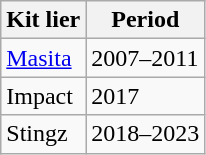<table class="wikitable" style="text-align:left;">
<tr>
<th>Kit lier</th>
<th>Period</th>
</tr>
<tr>
<td align="Left"> <a href='#'>Masita</a></td>
<td>2007–2011</td>
</tr>
<tr>
<td align="left">Impact</td>
<td>2017</td>
</tr>
<tr>
<td align="left"> Stingz</td>
<td>2018–2023</td>
</tr>
</table>
